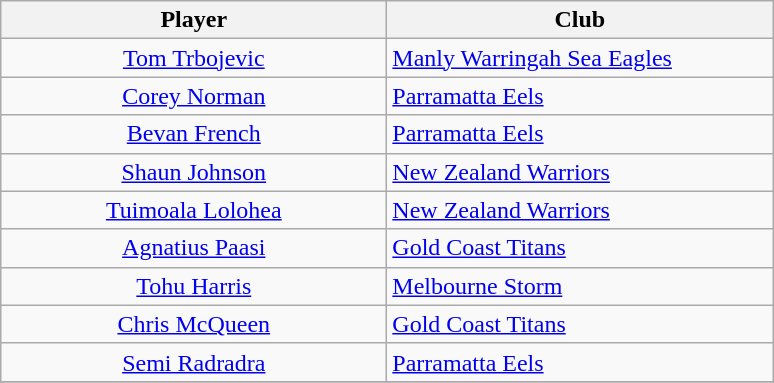<table class="wikitable" style="text-align: center;">
<tr>
<th style="width:250px;">Player</th>
<th style="width:250px;">Club</th>
</tr>
<tr>
<td><a href='#'>Tom Trbojevic</a></td>
<td style="text-align: left;"> <a href='#'>Manly Warringah Sea Eagles</a></td>
</tr>
<tr>
<td><a href='#'>Corey Norman</a></td>
<td style="text-align: left;"> <a href='#'>Parramatta Eels</a></td>
</tr>
<tr>
<td><a href='#'>Bevan French</a></td>
<td style="text-align: left;"> <a href='#'>Parramatta Eels</a></td>
</tr>
<tr>
<td><a href='#'>Shaun Johnson</a></td>
<td style="text-align: left;"> <a href='#'>New Zealand Warriors</a></td>
</tr>
<tr>
<td><a href='#'>Tuimoala Lolohea</a></td>
<td style="text-align: left;"> <a href='#'>New Zealand Warriors</a></td>
</tr>
<tr>
<td><a href='#'>Agnatius Paasi</a></td>
<td style="text-align: left;"> <a href='#'>Gold Coast Titans</a></td>
</tr>
<tr>
<td><a href='#'>Tohu Harris</a></td>
<td style="text-align: left;"> <a href='#'>Melbourne Storm</a></td>
</tr>
<tr>
<td><a href='#'>Chris McQueen</a></td>
<td style="text-align: left;"> <a href='#'>Gold Coast Titans</a></td>
</tr>
<tr>
<td><a href='#'>Semi Radradra</a></td>
<td style="text-align: left;"> <a href='#'>Parramatta Eels</a></td>
</tr>
<tr>
</tr>
</table>
